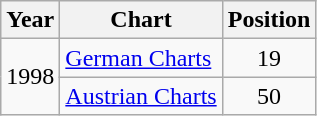<table class="wikitable">
<tr>
<th>Year</th>
<th>Chart</th>
<th>Position</th>
</tr>
<tr>
<td rowspan="2">1998</td>
<td><a href='#'>German Charts</a></td>
<td rowspan="1" style="text-align:center;">19</td>
</tr>
<tr>
<td><a href='#'>Austrian Charts</a></td>
<td rowspan="1" style="text-align:center;">50</td>
</tr>
</table>
